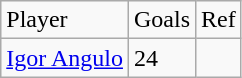<table class="wikitable">
<tr>
<td>Player</td>
<td>Goals</td>
<td>Ref</td>
</tr>
<tr>
<td> <a href='#'>Igor Angulo</a></td>
<td>24</td>
<td></td>
</tr>
</table>
